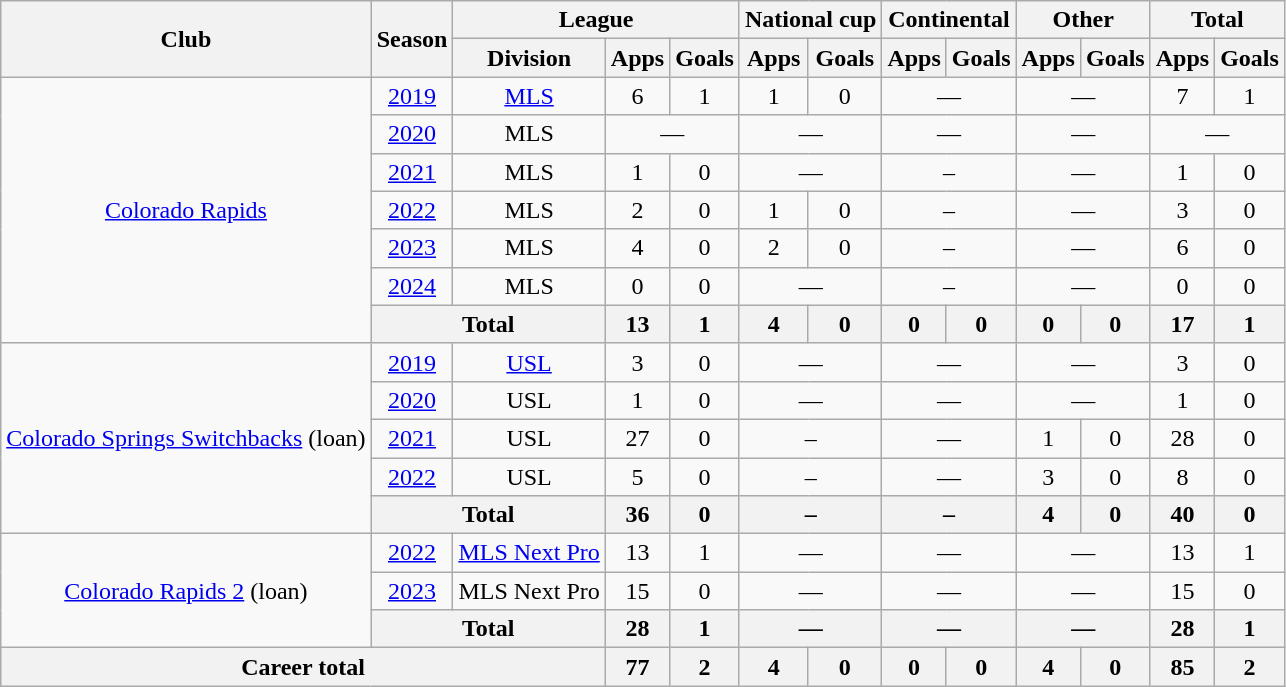<table class="wikitable" style="text-align:center">
<tr>
<th rowspan="2">Club</th>
<th rowspan="2">Season</th>
<th colspan="3">League</th>
<th colspan="2">National cup</th>
<th colspan="2">Continental</th>
<th colspan="2">Other</th>
<th colspan="2">Total</th>
</tr>
<tr>
<th>Division</th>
<th>Apps</th>
<th>Goals</th>
<th>Apps</th>
<th>Goals</th>
<th>Apps</th>
<th>Goals</th>
<th>Apps</th>
<th>Goals</th>
<th>Apps</th>
<th>Goals</th>
</tr>
<tr>
<td rowspan="7"><a href='#'>Colorado Rapids</a></td>
<td><a href='#'>2019</a></td>
<td><a href='#'>MLS</a></td>
<td>6</td>
<td>1</td>
<td>1</td>
<td>0</td>
<td colspan="2">—</td>
<td colspan="2">—</td>
<td>7</td>
<td>1</td>
</tr>
<tr>
<td><a href='#'>2020</a></td>
<td>MLS</td>
<td colspan="2">—</td>
<td colspan="2">—</td>
<td colspan="2">—</td>
<td colspan="2">—</td>
<td colspan="2">—</td>
</tr>
<tr>
<td><a href='#'>2021</a></td>
<td>MLS</td>
<td>1</td>
<td>0</td>
<td colspan="2">—</td>
<td colspan="2">–</td>
<td colspan="2">—</td>
<td>1</td>
<td>0</td>
</tr>
<tr>
<td><a href='#'>2022</a></td>
<td>MLS</td>
<td>2</td>
<td>0</td>
<td>1</td>
<td>0</td>
<td colspan="2">–</td>
<td colspan="2">—</td>
<td>3</td>
<td>0</td>
</tr>
<tr>
<td><a href='#'>2023</a></td>
<td>MLS</td>
<td>4</td>
<td>0</td>
<td>2</td>
<td>0</td>
<td colspan="2">–</td>
<td colspan="2">—</td>
<td>6</td>
<td>0</td>
</tr>
<tr>
<td><a href='#'>2024</a></td>
<td>MLS</td>
<td>0</td>
<td>0</td>
<td colspan="2">—</td>
<td colspan="2">–</td>
<td colspan="2">—</td>
<td>0</td>
<td>0</td>
</tr>
<tr>
<th colspan="2">Total</th>
<th>13</th>
<th>1</th>
<th>4</th>
<th>0</th>
<th>0</th>
<th>0</th>
<th>0</th>
<th>0</th>
<th>17</th>
<th>1</th>
</tr>
<tr>
<td rowspan="5"><a href='#'>Colorado Springs Switchbacks</a> (loan)</td>
<td><a href='#'>2019</a></td>
<td><a href='#'>USL</a></td>
<td>3</td>
<td>0</td>
<td colspan="2">—</td>
<td colspan="2">—</td>
<td colspan="2">—</td>
<td>3</td>
<td>0</td>
</tr>
<tr>
<td><a href='#'>2020</a></td>
<td>USL</td>
<td>1</td>
<td>0</td>
<td colspan="2">—</td>
<td colspan="2">—</td>
<td colspan="2">—</td>
<td>1</td>
<td>0</td>
</tr>
<tr>
<td><a href='#'>2021</a></td>
<td>USL</td>
<td>27</td>
<td>0</td>
<td colspan="2">–</td>
<td colspan="2">—</td>
<td>1</td>
<td>0</td>
<td>28</td>
<td>0</td>
</tr>
<tr>
<td><a href='#'>2022</a></td>
<td>USL</td>
<td>5</td>
<td>0</td>
<td colspan="2">–</td>
<td colspan="2">—</td>
<td>3</td>
<td>0</td>
<td>8</td>
<td>0</td>
</tr>
<tr>
<th colspan="2">Total</th>
<th>36</th>
<th>0</th>
<th colspan="2">–</th>
<th colspan="2">–</th>
<th>4</th>
<th>0</th>
<th>40</th>
<th>0</th>
</tr>
<tr>
<td rowspan="3"><a href='#'>Colorado Rapids 2</a> (loan)</td>
<td><a href='#'>2022</a></td>
<td><a href='#'>MLS Next Pro</a></td>
<td>13</td>
<td>1</td>
<td colspan="2">—</td>
<td colspan="2">—</td>
<td colspan="2">—</td>
<td>13</td>
<td>1</td>
</tr>
<tr>
<td><a href='#'>2023</a></td>
<td>MLS Next Pro</td>
<td>15</td>
<td>0</td>
<td colspan="2">—</td>
<td colspan="2">—</td>
<td colspan="2">—</td>
<td>15</td>
<td>0</td>
</tr>
<tr>
<th colspan="2">Total</th>
<th>28</th>
<th>1</th>
<th colspan="2">—</th>
<th colspan="2">—</th>
<th colspan="2">—</th>
<th>28</th>
<th>1</th>
</tr>
<tr>
<th colspan="3">Career total</th>
<th>77</th>
<th>2</th>
<th>4</th>
<th>0</th>
<th>0</th>
<th>0</th>
<th>4</th>
<th>0</th>
<th>85</th>
<th>2</th>
</tr>
</table>
